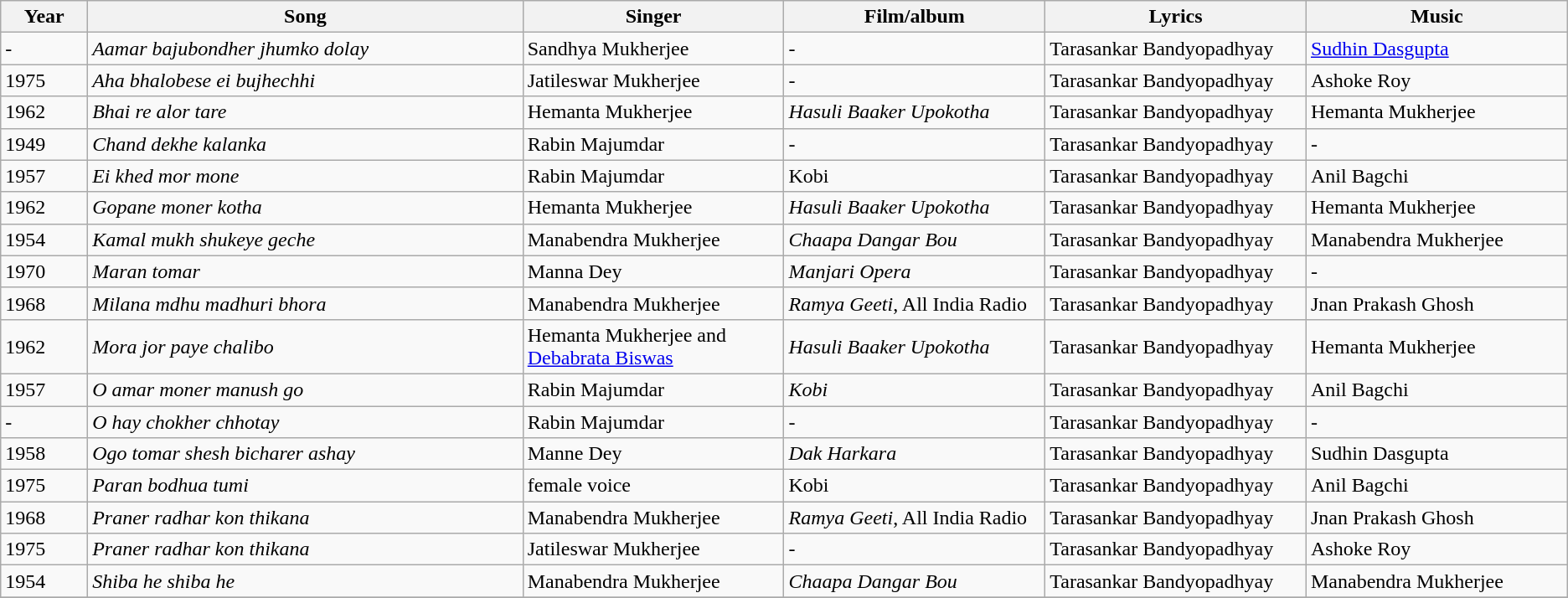<table class="sortable wikitable">
<tr>
<th width="5%">Year</th>
<th width="25%">Song</th>
<th width="15%">Singer</th>
<th width="15%">Film/album</th>
<th width="15%">Lyrics</th>
<th width="15%">Music</th>
</tr>
<tr>
<td>-</td>
<td><em>Aamar bajubondher jhumko dolay</em></td>
<td>Sandhya Mukherjee</td>
<td>-</td>
<td>Tarasankar Bandyopadhyay</td>
<td><a href='#'>Sudhin Dasgupta</a></td>
</tr>
<tr>
<td>1975</td>
<td><em>Aha bhalobese ei bujhechhi</em></td>
<td>Jatileswar Mukherjee</td>
<td>-</td>
<td>Tarasankar Bandyopadhyay</td>
<td>Ashoke Roy</td>
</tr>
<tr>
<td>1962</td>
<td><em>Bhai re alor tare</em></td>
<td>Hemanta Mukherjee</td>
<td><em>Hasuli Baaker Upokotha</em></td>
<td>Tarasankar Bandyopadhyay</td>
<td>Hemanta Mukherjee</td>
</tr>
<tr>
<td>1949</td>
<td><em>Chand dekhe kalanka</em></td>
<td>Rabin Majumdar</td>
<td>-</td>
<td>Tarasankar Bandyopadhyay</td>
<td>-</td>
</tr>
<tr>
<td>1957</td>
<td><em>Ei khed mor mone</em></td>
<td>Rabin Majumdar</td>
<td>Kobi</td>
<td>Tarasankar Bandyopadhyay</td>
<td>Anil Bagchi</td>
</tr>
<tr>
<td>1962</td>
<td><em>Gopane moner kotha</em></td>
<td>Hemanta Mukherjee</td>
<td><em>Hasuli Baaker Upokotha</em></td>
<td>Tarasankar Bandyopadhyay</td>
<td>Hemanta Mukherjee</td>
</tr>
<tr>
<td>1954</td>
<td><em>Kamal mukh shukeye geche</em></td>
<td>Manabendra Mukherjee</td>
<td><em>Chaapa Dangar Bou</em></td>
<td>Tarasankar Bandyopadhyay</td>
<td>Manabendra Mukherjee</td>
</tr>
<tr>
<td>1970</td>
<td><em>Maran tomar</em></td>
<td>Manna Dey</td>
<td><em>Manjari Opera</em></td>
<td>Tarasankar Bandyopadhyay</td>
<td>-</td>
</tr>
<tr>
<td>1968</td>
<td><em>Milana mdhu madhuri bhora</em></td>
<td>Manabendra Mukherjee</td>
<td><em>Ramya Geeti</em>, All India Radio</td>
<td>Tarasankar Bandyopadhyay</td>
<td>Jnan Prakash Ghosh</td>
</tr>
<tr>
<td>1962</td>
<td><em>Mora jor paye chalibo</em></td>
<td>Hemanta Mukherjee and <a href='#'>Debabrata Biswas</a></td>
<td><em>Hasuli Baaker Upokotha</em></td>
<td>Tarasankar Bandyopadhyay</td>
<td>Hemanta Mukherjee</td>
</tr>
<tr>
<td>1957</td>
<td><em>O amar moner manush go</em></td>
<td>Rabin Majumdar</td>
<td><em>Kobi</em></td>
<td>Tarasankar Bandyopadhyay</td>
<td>Anil Bagchi</td>
</tr>
<tr>
<td>-</td>
<td><em>O hay chokher chhotay</em></td>
<td>Rabin Majumdar</td>
<td>-</td>
<td>Tarasankar Bandyopadhyay</td>
<td>-</td>
</tr>
<tr>
<td>1958</td>
<td><em>Ogo tomar shesh bicharer ashay</em></td>
<td>Manne Dey</td>
<td><em>Dak Harkara</em></td>
<td>Tarasankar Bandyopadhyay</td>
<td>Sudhin Dasgupta</td>
</tr>
<tr>
<td>1975</td>
<td><em>Paran bodhua tumi</em></td>
<td>female voice</td>
<td>Kobi</td>
<td>Tarasankar Bandyopadhyay</td>
<td>Anil Bagchi</td>
</tr>
<tr>
<td>1968</td>
<td><em>Praner radhar kon thikana</em></td>
<td>Manabendra Mukherjee</td>
<td><em>Ramya Geeti</em>, All India Radio</td>
<td>Tarasankar Bandyopadhyay</td>
<td>Jnan Prakash Ghosh</td>
</tr>
<tr>
<td>1975</td>
<td><em>Praner radhar kon thikana</em></td>
<td>Jatileswar Mukherjee</td>
<td>-</td>
<td>Tarasankar Bandyopadhyay</td>
<td>Ashoke Roy</td>
</tr>
<tr>
<td>1954</td>
<td><em>Shiba he shiba he</em></td>
<td>Manabendra Mukherjee</td>
<td><em>Chaapa Dangar Bou</em></td>
<td>Tarasankar Bandyopadhyay</td>
<td>Manabendra Mukherjee</td>
</tr>
<tr>
</tr>
</table>
